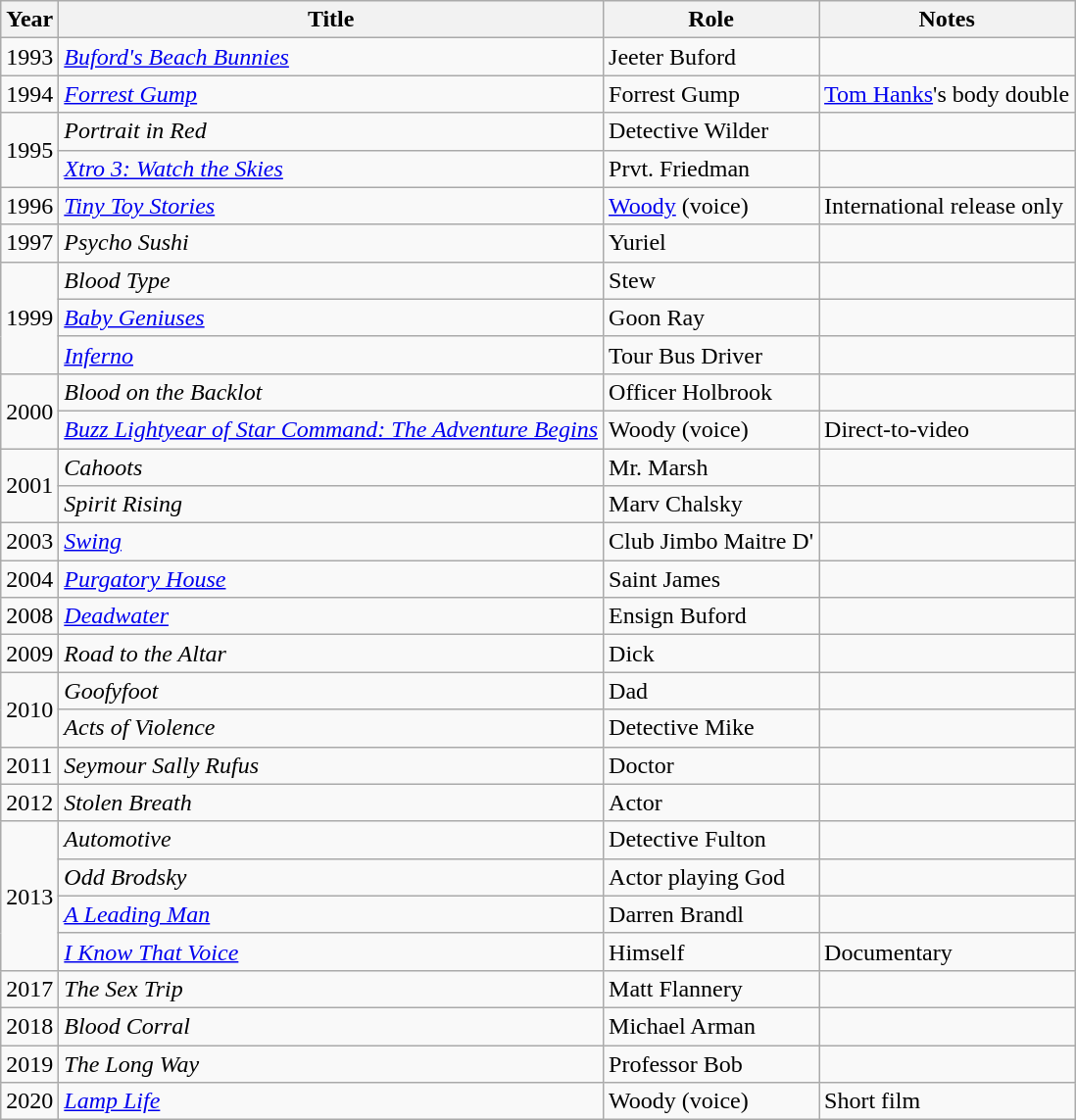<table class="wikitable sortable">
<tr>
<th>Year</th>
<th>Title</th>
<th>Role</th>
<th>Notes</th>
</tr>
<tr>
<td>1993</td>
<td><em><a href='#'>Buford's Beach Bunnies</a></em></td>
<td>Jeeter Buford</td>
<td></td>
</tr>
<tr>
<td>1994</td>
<td><em><a href='#'>Forrest Gump</a></em></td>
<td>Forrest Gump</td>
<td><a href='#'>Tom Hanks</a>'s body double</td>
</tr>
<tr>
<td rowspan="2">1995</td>
<td><em>Portrait in Red</em></td>
<td>Detective Wilder</td>
<td></td>
</tr>
<tr>
<td><em><a href='#'>Xtro 3: Watch the Skies</a></em></td>
<td>Prvt. Friedman</td>
<td></td>
</tr>
<tr>
<td>1996</td>
<td><em><a href='#'>Tiny Toy Stories</a></em></td>
<td><a href='#'>Woody</a> (voice)</td>
<td>International release only</td>
</tr>
<tr>
<td>1997</td>
<td><em>Psycho Sushi</em></td>
<td>Yuriel</td>
<td></td>
</tr>
<tr>
<td rowspan="3">1999</td>
<td><em>Blood Type</em></td>
<td>Stew</td>
<td></td>
</tr>
<tr>
<td><em><a href='#'>Baby Geniuses</a></em></td>
<td>Goon Ray</td>
<td></td>
</tr>
<tr>
<td><em><a href='#'>Inferno</a></em></td>
<td>Tour Bus Driver</td>
<td></td>
</tr>
<tr>
<td rowspan="2">2000</td>
<td><em>Blood on the Backlot</em></td>
<td>Officer Holbrook</td>
<td></td>
</tr>
<tr>
<td><em><a href='#'>Buzz Lightyear of Star Command: The Adventure Begins</a></em></td>
<td>Woody (voice)</td>
<td>Direct-to-video</td>
</tr>
<tr>
<td rowspan="2">2001</td>
<td><em>Cahoots</em></td>
<td>Mr. Marsh</td>
<td></td>
</tr>
<tr>
<td><em>Spirit Rising</em></td>
<td>Marv Chalsky</td>
<td></td>
</tr>
<tr>
<td>2003</td>
<td><em><a href='#'>Swing</a></em></td>
<td>Club Jimbo Maitre D'</td>
<td></td>
</tr>
<tr>
<td>2004</td>
<td><em><a href='#'>Purgatory House</a></em></td>
<td>Saint James</td>
<td></td>
</tr>
<tr>
<td>2008</td>
<td><em><a href='#'>Deadwater</a></em></td>
<td>Ensign Buford</td>
<td></td>
</tr>
<tr>
<td>2009</td>
<td><em>Road to the Altar</em></td>
<td>Dick</td>
<td></td>
</tr>
<tr>
<td rowspan="2">2010</td>
<td><em>Goofyfoot</em></td>
<td>Dad</td>
<td></td>
</tr>
<tr>
<td><em>Acts of Violence</em></td>
<td>Detective Mike</td>
<td></td>
</tr>
<tr>
<td>2011</td>
<td><em>Seymour Sally Rufus</em></td>
<td>Doctor</td>
<td></td>
</tr>
<tr>
<td>2012</td>
<td><em>Stolen Breath</em></td>
<td>Actor</td>
<td></td>
</tr>
<tr>
<td rowspan="4">2013</td>
<td><em>Automotive</em></td>
<td>Detective Fulton</td>
<td></td>
</tr>
<tr>
<td><em>Odd Brodsky</em></td>
<td>Actor playing God</td>
<td></td>
</tr>
<tr>
<td><em><a href='#'>A Leading Man</a></em></td>
<td>Darren Brandl</td>
<td></td>
</tr>
<tr>
<td><em><a href='#'>I Know That Voice</a></em></td>
<td>Himself</td>
<td>Documentary</td>
</tr>
<tr>
<td>2017</td>
<td><em>The Sex Trip</em></td>
<td>Matt Flannery</td>
<td></td>
</tr>
<tr>
<td>2018</td>
<td><em>Blood Corral</em></td>
<td>Michael Arman</td>
<td></td>
</tr>
<tr>
<td>2019</td>
<td><em>The Long Way</em></td>
<td>Professor Bob</td>
<td></td>
</tr>
<tr>
<td>2020</td>
<td><em><a href='#'>Lamp Life</a></em></td>
<td>Woody (voice)</td>
<td>Short film</td>
</tr>
</table>
